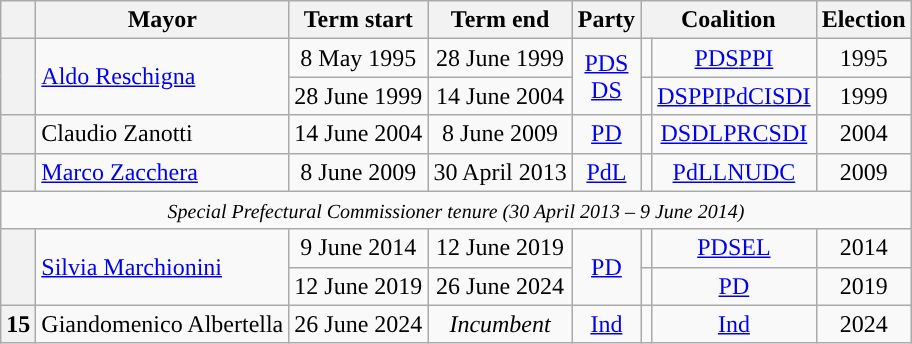<table class="wikitable">
<tr>
<th class=unsortable> </th>
<th>Mayor</th>
<th>Term start</th>
<th>Term end</th>
<th>Party</th>
<th colspan="2">Coalition</th>
<th>Election</th>
</tr>
<tr>
<th rowspan=2 style="background:"></th>
<td rowspan=2><a href='#'>Aldo Reschigna</a></td>
<td align=center>8 May 1995</td>
<td align=center>28 June 1999</td>
<td align=center rowspan=2><a href='#'>PDS</a><br><a href='#'>DS</a></td>
<td style="background:"></td>
<td align=center><a href='#'>PDS</a><a href='#'>PPI</a></td>
<td align=center>1995</td>
</tr>
<tr>
<td align=center>28 June 1999</td>
<td align=center>14 June 2004</td>
<td style="background:"></td>
<td align=center><a href='#'>DS</a><a href='#'>PPI</a><a href='#'>PdCI</a><a href='#'>SDI</a></td>
<td align=center>1999</td>
</tr>
<tr>
<th style="background:"></th>
<td>Claudio Zanotti</td>
<td align=center>14 June 2004</td>
<td align=center>8 June 2009</td>
<td align=center><a href='#'>PD</a></td>
<td style="background:"></td>
<td align=center><a href='#'>DS</a><a href='#'>DL</a><a href='#'>PRC</a><a href='#'>SDI</a></td>
<td align=center>2004</td>
</tr>
<tr>
<th style="background:"></th>
<td><a href='#'>Marco Zacchera</a></td>
<td align=center>8 June 2009</td>
<td align=center>30 April 2013</td>
<td align=center><a href='#'>PdL</a></td>
<td style="background:"></td>
<td align=center><a href='#'>PdL</a><a href='#'>LN</a><a href='#'>UDC</a></td>
<td align=center>2009</td>
</tr>
<tr>
<td colspan=8 align=center><small><em>Special Prefectural Commissioner tenure (30 April 2013 – 9 June 2014)</em></small></td>
</tr>
<tr>
<th rowspan=2 style="background:"></th>
<td rowspan=2><a href='#'>Silvia Marchionini</a></td>
<td align=center>9 June 2014</td>
<td align=center>12 June 2019</td>
<td align=center rowspan=2><a href='#'>PD</a></td>
<td style="background:"></td>
<td align=center><a href='#'>PD</a><a href='#'>SEL</a></td>
<td align=center>2014</td>
</tr>
<tr>
<td align=center>12 June 2019</td>
<td align=center>26 June 2024</td>
<td style="background:"></td>
<td align=center><a href='#'>PD</a></td>
<td align=center>2019</td>
</tr>
<tr>
<th style="background:"><strong>15</strong></th>
<td>Giandomenico Albertella</td>
<td align=center>26 June 2024</td>
<td align=center><em>Incumbent</em></td>
<td align=center><a href='#'>Ind</a></td>
<td style="background:"></td>
<td align=center><a href='#'>Ind</a></td>
<td align=center>2024</td>
</tr>
</table>
